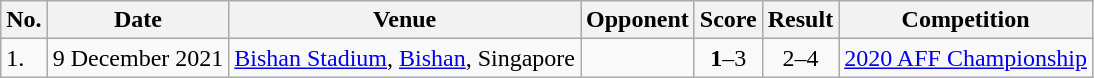<table class="wikitable">
<tr>
<th>No.</th>
<th>Date</th>
<th>Venue</th>
<th>Opponent</th>
<th>Score</th>
<th>Result</th>
<th>Competition</th>
</tr>
<tr>
<td>1.</td>
<td>9 December 2021</td>
<td><a href='#'>Bishan Stadium</a>, <a href='#'>Bishan</a>, Singapore</td>
<td></td>
<td align=center><strong>1</strong>–3</td>
<td align=center>2–4</td>
<td><a href='#'>2020 AFF Championship</a></td>
</tr>
</table>
